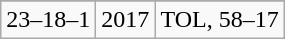<table class="wikitable" style="text-align:center">
<tr>
</tr>
<tr>
<td>23–18–1</td>
<td>2017</td>
<td>TOL, 58–17</td>
</tr>
</table>
